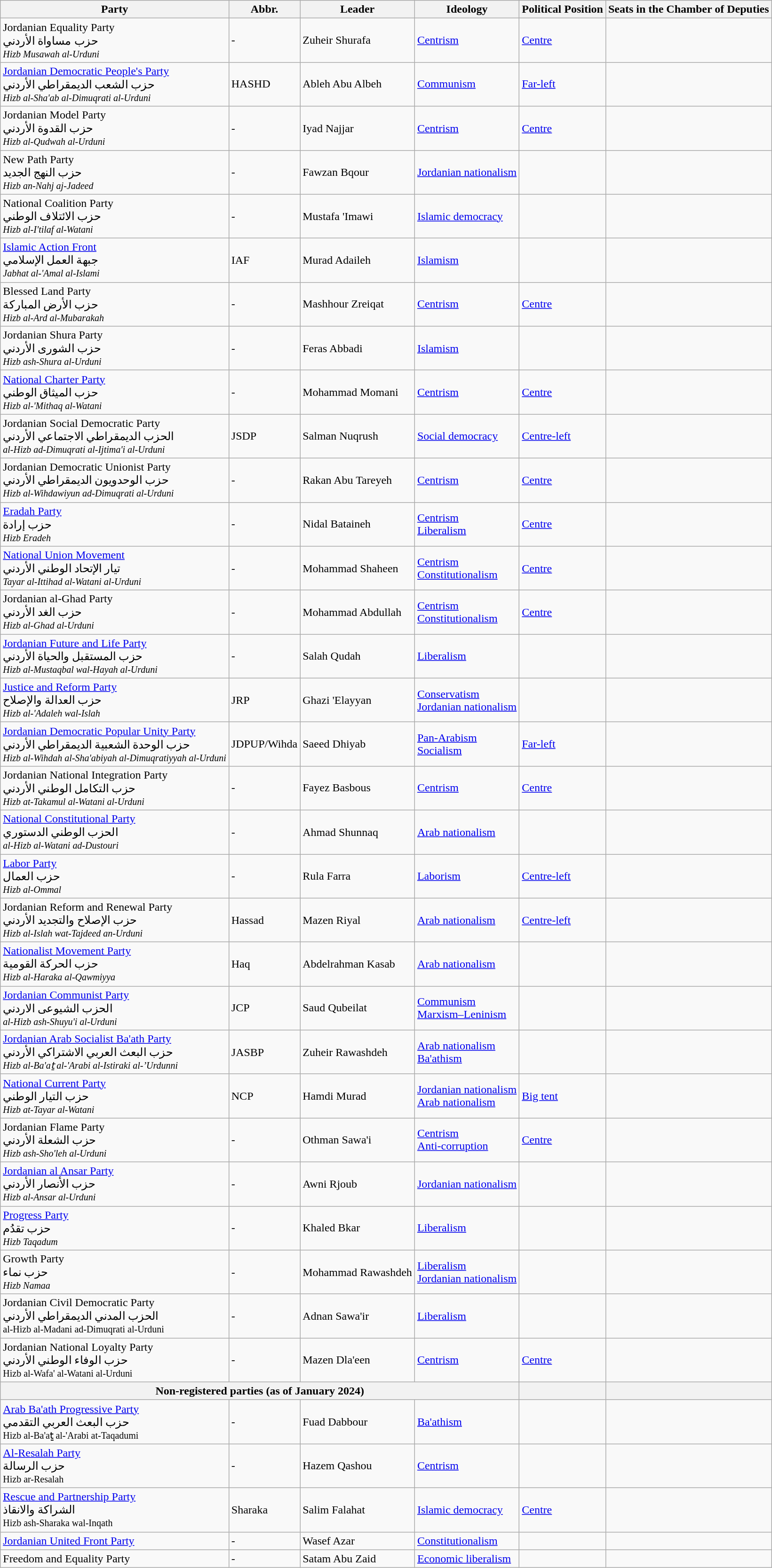<table class="wikitable sortable">
<tr>
<th>Party</th>
<th>Abbr.</th>
<th>Leader</th>
<th>Ideology</th>
<th>Political Position</th>
<th>Seats in the Chamber of Deputies</th>
</tr>
<tr>
<td>Jordanian Equality Party<br><span>حزب مساواة الأردني</span><small><br><em>Hizb Musawah al-Urduni</em></small></td>
<td>-</td>
<td>Zuheir Shurafa</td>
<td><a href='#'>Centrism</a></td>
<td><a href='#'>Centre</a></td>
<td></td>
</tr>
<tr>
<td><a href='#'>Jordanian Democratic People's Party</a><br><span>حزب الشعب الديمقراطي الأردني</span><small><br><em>Hizb al-Sha'ab al-Dimuqrati al-Urduni</em></small></td>
<td>HASHD</td>
<td>Ableh Abu Albeh</td>
<td><a href='#'>Communism</a></td>
<td><a href='#'>Far-left</a></td>
<td></td>
</tr>
<tr>
<td>Jordanian Model Party<br><span>حزب القدوة الأردني</span><small><br><em>Hizb al-Qudwah al-Urduni</em></small></td>
<td>-</td>
<td>Iyad Najjar</td>
<td><a href='#'>Centrism</a></td>
<td><a href='#'>Centre</a></td>
<td></td>
</tr>
<tr>
<td>New Path Party<br><span>حزب النهج الجديد</span><small><br><em>Hizb an-Nahj aj-Jadeed</em></small></td>
<td>-</td>
<td>Fawzan Bqour</td>
<td><a href='#'>Jordanian nationalism</a></td>
<td></td>
<td></td>
</tr>
<tr>
<td>National Coalition Party<br><span>حزب الائتلاف الوطني</span><small><br><em>Hizb al-I'tilaf al-Watani</em></small></td>
<td>-</td>
<td>Mustafa 'Imawi</td>
<td><a href='#'>Islamic democracy</a></td>
<td></td>
<td></td>
</tr>
<tr>
<td><a href='#'>Islamic Action Front</a><small><br></small><span>جبهة العمل الإسلامي</span><small><br><em>Jabhat al-'Amal al-Islami</em></small></td>
<td>IAF</td>
<td>Murad Adaileh</td>
<td><a href='#'>Islamism</a></td>
<td></td>
<td></td>
</tr>
<tr>
<td>Blessed Land Party<br><span>حزب الأرض المباركة</span><small><br><em>Hizb al-Ard al-Mubarakah</em></small></td>
<td>-</td>
<td>Mashhour Zreiqat</td>
<td><a href='#'>Centrism</a></td>
<td><a href='#'>Centre</a></td>
<td></td>
</tr>
<tr>
<td>Jordanian Shura Party<br><span>حزب الشورى الأردني</span><small><br><em>Hizb ash-Shura al-Urduni</em></small></td>
<td>-</td>
<td>Feras Abbadi</td>
<td><a href='#'>Islamism</a></td>
<td></td>
<td></td>
</tr>
<tr>
<td><a href='#'>National Charter Party</a><br><span>حزب الميثاق الوطني</span><small><br><em>Hizb al-'Mithaq al-Watani</em></small></td>
<td>-</td>
<td>Mohammad Momani</td>
<td><a href='#'>Centrism</a></td>
<td><a href='#'>Centre</a></td>
<td></td>
</tr>
<tr>
<td>Jordanian Social Democratic Party<br><span>الحزب الديمقراطي الاجتماعي الأردني</span><small><br><em>al-Hizb ad-Dimuqrati al-Ijtima'i al-Urduni</em></small></td>
<td>JSDP</td>
<td>Salman Nuqrush</td>
<td><a href='#'>Social democracy</a></td>
<td><a href='#'>Centre-left</a></td>
<td></td>
</tr>
<tr>
<td>Jordanian Democratic Unionist Party<br><span>حزب الوحدويون الديمقراطي الأردني</span><small><br><em>Hizb al-Wihdawiyun ad-Dimuqrati al-Urduni</em></small></td>
<td>-</td>
<td>Rakan Abu Tareyeh</td>
<td><a href='#'>Centrism</a></td>
<td><a href='#'>Centre</a></td>
<td></td>
</tr>
<tr>
<td><a href='#'>Eradah Party</a><br><span>حزب إرادة</span><small><br><em>Hizb Eradeh</em></small></td>
<td>-</td>
<td>Nidal Bataineh</td>
<td><a href='#'>Centrism</a><br><a href='#'>Liberalism</a></td>
<td><a href='#'>Centre</a></td>
<td></td>
</tr>
<tr>
<td><a href='#'>National Union Movement</a><br><span>تيار الإتحاد الوطني الأردني</span><small><br><em>Tayar al-Ittihad al-Watani al-Urduni</em></small></td>
<td>-</td>
<td>Mohammad Shaheen</td>
<td><a href='#'>Centrism</a><br><a href='#'>Constitutionalism</a></td>
<td><a href='#'>Centre</a></td>
<td></td>
</tr>
<tr>
<td>Jordanian al-Ghad Party<br><span>حزب الغد الأردني</span><small><br><em>Hizb al-Ghad al-Urduni</em></small></td>
<td>-</td>
<td>Mohammad Abdullah</td>
<td><a href='#'>Centrism</a><br><a href='#'>Constitutionalism</a></td>
<td><a href='#'>Centre</a></td>
<td></td>
</tr>
<tr>
<td><a href='#'>Jordanian Future and Life Party</a><br><span>حزب المستقبل والحياة الأردني</span><small><br><em>Hizb al-Mustaqbal wal-Hayah al-Urduni</em></small></td>
<td>-</td>
<td>Salah Qudah</td>
<td><a href='#'>Liberalism</a></td>
<td></td>
<td></td>
</tr>
<tr>
<td><a href='#'>Justice and Reform Party</a><br><span>حزب العدالة والإصلاح</span><small><br><em>Hizb al-'Adaleh wal-Islah</em></small></td>
<td>JRP</td>
<td>Ghazi 'Elayyan</td>
<td><a href='#'>Conservatism</a><br><a href='#'>Jordanian nationalism</a></td>
<td></td>
<td></td>
</tr>
<tr>
<td><a href='#'>Jordanian Democratic Popular Unity Party</a><br><span>حزب الوحدة الشعبية الديمقراطي الأردني</span><small><br><em>Hizb al-Wihdah al-Sha'abiyah al-Dimuqratiyyah al-Urduni</em></small></td>
<td>JDPUP/Wihda</td>
<td>Saeed Dhiyab</td>
<td><a href='#'>Pan-Arabism</a><br><a href='#'>Socialism</a></td>
<td><a href='#'>Far-left</a></td>
<td></td>
</tr>
<tr>
<td>Jordanian National Integration Party<br><span>حزب التكامل الوطني الأردني</span><small><br><em>Hizb at-Takamul al-Watani al-Urduni</em></small></td>
<td>-</td>
<td>Fayez Basbous</td>
<td><a href='#'>Centrism</a></td>
<td><a href='#'>Centre</a></td>
<td></td>
</tr>
<tr>
<td><a href='#'>National Constitutional Party</a><br><span>الحزب الوطني الدستوري</span><small><br><em>al-Hizb al-Watani ad-Dustouri</em></small></td>
<td>-</td>
<td>Ahmad Shunnaq</td>
<td><a href='#'>Arab nationalism</a></td>
<td></td>
<td></td>
</tr>
<tr>
<td><a href='#'>Labor Party</a><br><span>حزب العمال</span><small><br><em>Hizb al-Ommal</em></small></td>
<td>-</td>
<td>Rula Farra</td>
<td><a href='#'>Laborism</a></td>
<td><a href='#'>Centre-left</a></td>
<td></td>
</tr>
<tr>
<td>Jordanian Reform and Renewal Party<br><span>حزب الإصلاح والتجديد الأردني</span><small><br><em>Hizb al-Islah wat-Tajdeed an-Urduni</em></small></td>
<td>Hassad</td>
<td>Mazen Riyal</td>
<td><a href='#'>Arab nationalism</a></td>
<td><a href='#'>Centre-left</a></td>
<td></td>
</tr>
<tr>
<td><a href='#'>Nationalist Movement Party</a><br><span>حزب الحركة القومية</span><small><br><em>Hizb al-Haraka al-Qawmiyya</em></small></td>
<td>Haq</td>
<td>Abdelrahman Kasab</td>
<td><a href='#'>Arab nationalism</a></td>
<td></td>
<td></td>
</tr>
<tr>
<td><a href='#'>Jordanian Communist Party</a><small><br></small><span>الحزب الشیوعی الاردني</span><small><br><em>al-Hizb ash-Shuyu'i al-Urduni</em></small></td>
<td>JCP</td>
<td>Saud Qubeilat</td>
<td><a href='#'>Communism</a><br><a href='#'>Marxism–Leninism</a></td>
<td></td>
<td></td>
</tr>
<tr>
<td><a href='#'>Jordanian Arab Socialist Ba'ath Party</a><br><span>حزب البعث العربي الاشتراكي الأردني</span><small><br><em>Hizb al-Ba'aṯ al-'Arabi al-Istiraki al-’Urdunni</em></small></td>
<td>JASBP</td>
<td>Zuheir Rawashdeh</td>
<td><a href='#'>Arab nationalism</a><br><a href='#'>Ba'athism</a></td>
<td></td>
<td></td>
</tr>
<tr>
<td><a href='#'>National Current Party</a><br><span>حزب التيار الوطني</span><small><br><em>Hizb at-Tayar al-Watani</em></small></td>
<td>NCP</td>
<td>Hamdi Murad</td>
<td><a href='#'>Jordanian nationalism</a><br><a href='#'>Arab nationalism</a></td>
<td><a href='#'>Big tent</a></td>
<td></td>
</tr>
<tr>
<td>Jordanian Flame Party<br><span>حزب الشعلة الأردني</span><small><br><em>Hizb ash-Sho'leh al-Urduni</em></small></td>
<td>-</td>
<td>Othman Sawa'i</td>
<td><a href='#'>Centrism</a><br><a href='#'>Anti-corruption</a></td>
<td><a href='#'>Centre</a></td>
<td></td>
</tr>
<tr>
<td><a href='#'>Jordanian al Ansar Party</a><br><span>حزب الأنصار الأردني</span><small><br><em>Hizb al-Ansar al-Urduni</em></small></td>
<td>-</td>
<td>Awni Rjoub</td>
<td><a href='#'>Jordanian nationalism</a></td>
<td></td>
<td></td>
</tr>
<tr>
<td><a href='#'>Progress Party</a><br><span>حزب تقدُم</span><small><br><em>Hizb Taqadum</em></small></td>
<td>-</td>
<td>Khaled Bkar</td>
<td><a href='#'>Liberalism</a></td>
<td></td>
<td></td>
</tr>
<tr>
<td>Growth Party<br><span>حزب نماء</span><small><br><em>Hizb Namaa<strong></small></td>
<td>-</td>
<td>Mohammad Rawashdeh</td>
<td><a href='#'>Liberalism</a><br><a href='#'>Jordanian nationalism</a></td>
<td></td>
<td></td>
</tr>
<tr>
<td>Jordanian Civil Democratic Party<br><span>الحزب المدني الديمقراطي الأردني</span><small><br></em>al-Hizb al-Madani ad-Dimuqrati al-Urduni<em></small></td>
<td>-</td>
<td>Adnan Sawa'ir</td>
<td><a href='#'>Liberalism</a></td>
<td></td>
<td></td>
</tr>
<tr>
<td>Jordanian National Loyalty Party<br><span>حزب الوفاء الوطني الأردني</span><small><br></em>Hizb al-Wafa' al-Watani al-Urduni<em></small></td>
<td>-</td>
<td>Mazen Dla'een</td>
<td><a href='#'>Centrism</a></td>
<td><a href='#'>Centre</a></td>
<td></td>
</tr>
<tr>
<th colspan="4">Non-registered parties (as of January 2024)</th>
<th></th>
<th></th>
</tr>
<tr>
<td><a href='#'>Arab Ba'ath Progressive Party</a><br><span>حزب البعث العربي التقدمي</span><small><br></em>Hizb al-Ba'aṯ al-'Arabi at-Taqadumi<em></small></td>
<td>-</td>
<td>Fuad Dabbour</td>
<td><a href='#'>Ba'athism</a></td>
<td></td>
<td></td>
</tr>
<tr>
<td><a href='#'>Al-Resalah Party</a><br><span>حزب الرسالة</span><small><br></em>Hizb ar-Resalah<em></small></td>
<td>-</td>
<td>Hazem Qashou</td>
<td><a href='#'>Centrism</a></td>
<td></td>
<td></td>
</tr>
<tr>
<td><a href='#'>Rescue and Partnership Party</a><br><span>الشراكة والانقاذ</span><small><br></em>Hizb ash-Sharaka wal-Inqath<em></small></td>
<td>Sharaka</td>
<td>Salim Falahat</td>
<td><a href='#'>Islamic democracy</a></td>
<td><a href='#'>Centre</a></td>
<td></td>
</tr>
<tr>
<td><a href='#'>Jordanian United Front Party</a></td>
<td>-</td>
<td>Wasef Azar</td>
<td><a href='#'>Constitutionalism</a></td>
<td></td>
<td></td>
</tr>
<tr>
<td>Freedom and Equality Party</td>
<td>-</td>
<td>Satam Abu Zaid</td>
<td><a href='#'>Economic liberalism</a></td>
<td></td>
<td></td>
</tr>
</table>
